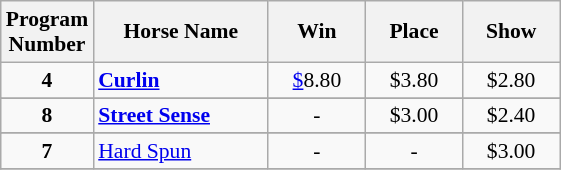<table class="wikitable sortable" style="font-size:90%">
<tr>
<th width="48px">Program <br> Number</th>
<th width="110px">Horse Name <br></th>
<th width="58px">Win <br></th>
<th width="58px">Place <br></th>
<th width="58px">Show</th>
</tr>
<tr>
<td align=center><strong>4</strong></td>
<td><strong><a href='#'>Curlin</a></strong></td>
<td align=center><a href='#'>$</a>8.80</td>
<td align=center>$3.80</td>
<td align=center>$2.80</td>
</tr>
<tr>
</tr>
<tr>
<td align=center><strong>8</strong></td>
<td><strong><a href='#'>Street Sense</a></strong></td>
<td align=center>-</td>
<td align=center>$3.00</td>
<td align=center>$2.40</td>
</tr>
<tr>
</tr>
<tr>
<td align=center><strong>7</strong></td>
<td><a href='#'>Hard Spun</a></td>
<td align=center>-</td>
<td align=center>-</td>
<td align=center>$3.00</td>
</tr>
<tr>
</tr>
</table>
